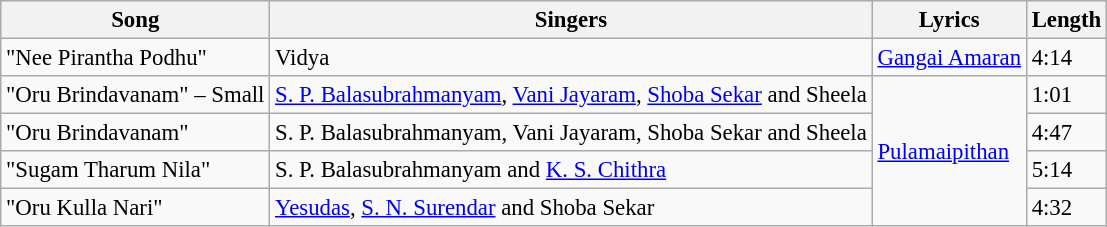<table class="wikitable" style="font-size:95%;">
<tr>
<th>Song</th>
<th>Singers</th>
<th>Lyrics</th>
<th>Length</th>
</tr>
<tr>
<td>"Nee Pirantha Podhu"</td>
<td>Vidya</td>
<td><a href='#'>Gangai Amaran</a></td>
<td>4:14</td>
</tr>
<tr>
<td>"Oru Brindavanam" – Small</td>
<td><a href='#'>S. P. Balasubrahmanyam</a>, <a href='#'>Vani Jayaram</a>, <a href='#'>Shoba Sekar</a> and Sheela</td>
<td rowspan=4><a href='#'>Pulamaipithan</a></td>
<td>1:01</td>
</tr>
<tr>
<td>"Oru Brindavanam"</td>
<td>S. P. Balasubrahmanyam, Vani Jayaram, Shoba Sekar and Sheela</td>
<td>4:47</td>
</tr>
<tr>
<td>"Sugam Tharum Nila"</td>
<td>S. P. Balasubrahmanyam and <a href='#'>K. S. Chithra</a></td>
<td>5:14</td>
</tr>
<tr>
<td>"Oru Kulla Nari"</td>
<td><a href='#'>Yesudas</a>, <a href='#'>S. N. Surendar</a> and  Shoba Sekar</td>
<td>4:32</td>
</tr>
</table>
